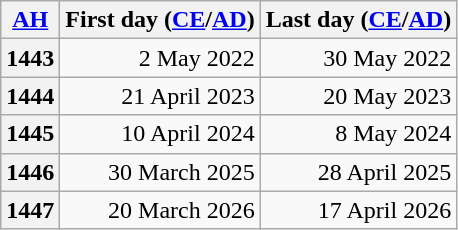<table class=wikitable style="text-align:right">
<tr>
<th scope="col"><a href='#'>AH</a></th>
<th scope="col">First day (<a href='#'>CE</a>/<a href='#'>AD</a>)</th>
<th scope="col">Last day (<a href='#'>CE</a>/<a href='#'>AD</a>)</th>
</tr>
<tr>
<th scope="row">1443</th>
<td>2 May 2022</td>
<td>30 May 2022</td>
</tr>
<tr>
<th scope="row">1444</th>
<td>21 April 2023</td>
<td>20 May 2023</td>
</tr>
<tr>
<th scope="row">1445</th>
<td>10 April 2024</td>
<td>8 May 2024</td>
</tr>
<tr>
<th scope="row">1446</th>
<td>30 March 2025</td>
<td>28 April 2025</td>
</tr>
<tr>
<th scope="row">1447</th>
<td>20 March 2026</td>
<td>17 April 2026</td>
</tr>
</table>
